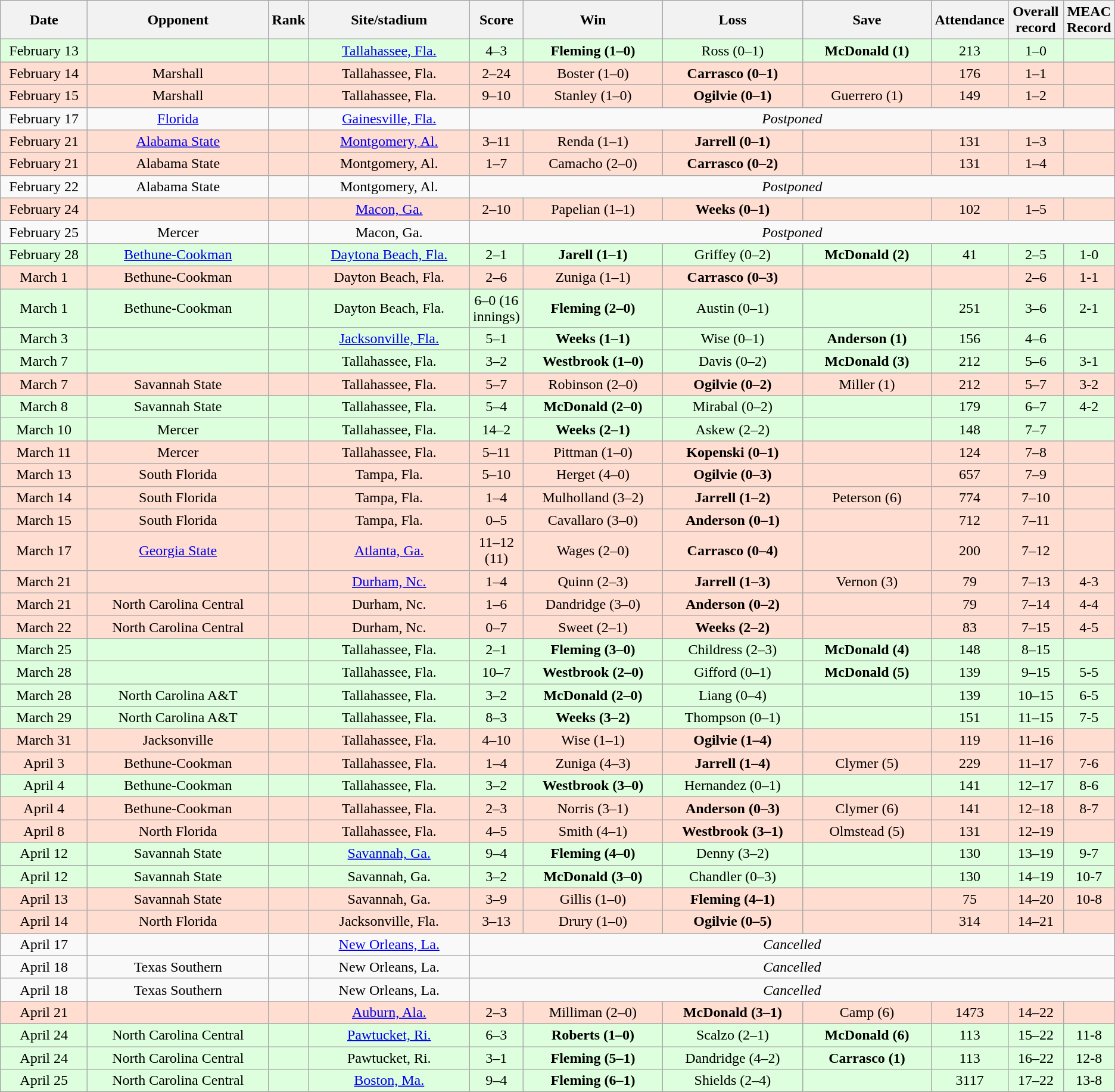<table class="wikitable">
<tr>
<th bgcolor="#DDDDFF" width="8%">Date</th>
<th bgcolor="#DDDDFF" width="17%">Opponent</th>
<th bgcolor="#DDDDFF" width="3%">Rank</th>
<th bgcolor="#DDDDFF" width="15%">Site/stadium</th>
<th bgcolor="#DDDDFF" width="4%">Score</th>
<th bgcolor="#DDDDFF" width="13%">Win</th>
<th bgcolor="#DDDDFF" width="13%">Loss</th>
<th bgcolor="#DDDDFF" width="12%">Save</th>
<th bgcolor="#DDDDFF" width="6%">Attendance</th>
<th bgcolor="#DDDDFF" width="5%">Overall record</th>
<th bgcolor="#DDDDFF" width="5%">MEAC Record</th>
</tr>
<tr align="center" bgcolor="#ddffdd">
<td>February 13</td>
<td></td>
<td></td>
<td><a href='#'>Tallahassee, Fla.</a></td>
<td>4–3</td>
<td><strong>Fleming (1–0)</strong></td>
<td>Ross (0–1)</td>
<td><strong>McDonald (1)</strong></td>
<td>213</td>
<td>1–0</td>
<td></td>
</tr>
<tr align="center" bgcolor="ffddd">
<td>February 14</td>
<td>Marshall</td>
<td></td>
<td>Tallahassee, Fla.</td>
<td>2–24</td>
<td>Boster (1–0)</td>
<td><strong>Carrasco (0–1)</strong></td>
<td></td>
<td>176</td>
<td>1–1</td>
<td></td>
</tr>
<tr align="center" bgcolor="ffddd">
<td>February 15</td>
<td>Marshall</td>
<td></td>
<td>Tallahassee, Fla.</td>
<td>9–10</td>
<td>Stanley (1–0)</td>
<td><strong>Ogilvie (0–1)</strong></td>
<td>Guerrero (1)</td>
<td>149</td>
<td>1–2</td>
<td></td>
</tr>
<tr align="center" bgcolor=>
<td>February 17</td>
<td><a href='#'>Florida</a></td>
<td></td>
<td><a href='#'>Gainesville, Fla.</a></td>
<td colspan=7><em>Postponed</em></td>
</tr>
<tr align="center" bgcolor="ffddd">
<td>February 21</td>
<td><a href='#'>Alabama State</a></td>
<td></td>
<td><a href='#'>Montgomery, Al.</a></td>
<td>3–11</td>
<td>Renda (1–1)</td>
<td><strong>Jarrell (0–1)</strong></td>
<td></td>
<td>131</td>
<td>1–3</td>
<td></td>
</tr>
<tr align="center" bgcolor="ffddd">
<td>February 21</td>
<td>Alabama State</td>
<td></td>
<td>Montgomery, Al.</td>
<td>1–7</td>
<td>Camacho (2–0)</td>
<td><strong>Carrasco (0–2)</strong></td>
<td></td>
<td>131</td>
<td>1–4</td>
<td></td>
</tr>
<tr align="center" bgcolor=>
<td>February 22</td>
<td>Alabama State</td>
<td></td>
<td>Montgomery, Al.</td>
<td colspan=7><em>Postponed</em></td>
</tr>
<tr align="center" bgcolor="ffddd">
<td>February 24</td>
<td></td>
<td></td>
<td><a href='#'>Macon, Ga.</a></td>
<td>2–10</td>
<td>Papelian (1–1)</td>
<td><strong>Weeks (0–1)</strong></td>
<td></td>
<td>102</td>
<td>1–5</td>
<td></td>
</tr>
<tr align="center" bgcolor=>
<td>February 25</td>
<td>Mercer</td>
<td></td>
<td>Macon, Ga.</td>
<td colspan=7><em>Postponed</em></td>
</tr>
<tr align="center" bgcolor="#ddffdd">
<td>February 28</td>
<td><a href='#'>Bethune-Cookman</a></td>
<td></td>
<td><a href='#'>Daytona Beach, Fla.</a></td>
<td>2–1</td>
<td><strong>Jarell (1–1)</strong></td>
<td>Griffey (0–2)</td>
<td><strong>McDonald (2)</strong></td>
<td>41</td>
<td>2–5</td>
<td>1-0</td>
</tr>
<tr align="center" bgcolor="ffddd">
<td>March 1</td>
<td>Bethune-Cookman</td>
<td></td>
<td>Dayton Beach, Fla.</td>
<td>2–6</td>
<td>Zuniga (1–1)</td>
<td><strong>Carrasco (0–3)</strong></td>
<td></td>
<td></td>
<td>2–6</td>
<td>1-1</td>
</tr>
<tr align="center" bgcolor="#ddffdd">
<td>March 1</td>
<td>Bethune-Cookman</td>
<td></td>
<td>Dayton Beach, Fla.</td>
<td>6–0 (16 innings)</td>
<td><strong>Fleming (2–0)</strong></td>
<td>Austin (0–1)</td>
<td></td>
<td>251</td>
<td>3–6</td>
<td>2-1</td>
</tr>
<tr align="center" bgcolor="#ddffdd">
<td>March 3</td>
<td></td>
<td></td>
<td><a href='#'>Jacksonville, Fla.</a></td>
<td>5–1</td>
<td><strong>Weeks (1–1)</strong></td>
<td>Wise (0–1)</td>
<td><strong>Anderson (1)</strong></td>
<td>156</td>
<td>4–6</td>
<td></td>
</tr>
<tr align="center" bgcolor="#ddffdd">
<td>March 7</td>
<td></td>
<td></td>
<td>Tallahassee, Fla.</td>
<td>3–2</td>
<td><strong>Westbrook (1–0)</strong></td>
<td>Davis (0–2)</td>
<td><strong>McDonald (3)</strong></td>
<td>212</td>
<td>5–6</td>
<td>3-1</td>
</tr>
<tr align="center" bgcolor="ffddd">
<td>March 7</td>
<td>Savannah State</td>
<td></td>
<td>Tallahassee, Fla.</td>
<td>5–7</td>
<td>Robinson (2–0)</td>
<td><strong>Ogilvie (0–2)</strong></td>
<td>Miller (1)</td>
<td>212</td>
<td>5–7</td>
<td>3-2</td>
</tr>
<tr align="center" bgcolor="#ddffdd">
<td>March 8</td>
<td>Savannah State</td>
<td></td>
<td>Tallahassee, Fla.</td>
<td>5–4</td>
<td><strong>McDonald (2–0)</strong></td>
<td>Mirabal (0–2)</td>
<td></td>
<td>179</td>
<td>6–7</td>
<td>4-2</td>
</tr>
<tr align="center" bgcolor="#ddffdd">
<td>March 10</td>
<td>Mercer</td>
<td></td>
<td>Tallahassee, Fla.</td>
<td>14–2</td>
<td><strong>Weeks (2–1)</strong></td>
<td>Askew (2–2)</td>
<td></td>
<td>148</td>
<td>7–7</td>
<td></td>
</tr>
<tr align="center" bgcolor="ffddd">
<td>March 11</td>
<td>Mercer</td>
<td></td>
<td>Tallahassee, Fla.</td>
<td>5–11</td>
<td>Pittman (1–0)</td>
<td><strong>Kopenski (0–1)</strong></td>
<td></td>
<td>124</td>
<td>7–8</td>
<td></td>
</tr>
<tr align="center" bgcolor="ffddd">
<td>March 13</td>
<td>South Florida</td>
<td></td>
<td>Tampa, Fla.</td>
<td>5–10</td>
<td>Herget (4–0)</td>
<td><strong>Ogilvie (0–3)</strong></td>
<td></td>
<td>657</td>
<td>7–9</td>
<td></td>
</tr>
<tr align="center" bgcolor="ffddd">
<td>March 14</td>
<td>South Florida</td>
<td></td>
<td>Tampa, Fla.</td>
<td>1–4</td>
<td>Mulholland (3–2)</td>
<td><strong>Jarrell (1–2)</strong></td>
<td>Peterson (6)</td>
<td>774</td>
<td>7–10</td>
<td></td>
</tr>
<tr align="center" bgcolor="ffddd">
<td>March 15</td>
<td>South Florida</td>
<td></td>
<td>Tampa, Fla.</td>
<td>0–5</td>
<td>Cavallaro (3–0)</td>
<td><strong>Anderson (0–1)</strong></td>
<td></td>
<td>712</td>
<td>7–11</td>
<td></td>
</tr>
<tr align="center" bgcolor="ffddd">
<td>March 17</td>
<td><a href='#'>Georgia State</a></td>
<td></td>
<td><a href='#'>Atlanta, Ga.</a></td>
<td>11–12 (11)</td>
<td>Wages (2–0)</td>
<td><strong>Carrasco (0–4)</strong></td>
<td></td>
<td>200</td>
<td>7–12</td>
<td></td>
</tr>
<tr align="center" bgcolor="ffddd">
<td>March 21</td>
<td></td>
<td></td>
<td><a href='#'>Durham, Nc.</a></td>
<td>1–4</td>
<td>Quinn (2–3)</td>
<td><strong>Jarrell (1–3)</strong></td>
<td>Vernon (3)</td>
<td>79</td>
<td>7–13</td>
<td>4-3</td>
</tr>
<tr align="center" bgcolor="ffddd">
<td>March 21</td>
<td>North Carolina Central</td>
<td></td>
<td>Durham, Nc.</td>
<td>1–6</td>
<td>Dandridge (3–0)</td>
<td><strong>Anderson (0–2)</strong></td>
<td></td>
<td>79</td>
<td>7–14</td>
<td>4-4</td>
</tr>
<tr align="center" bgcolor="ffddd">
<td>March 22</td>
<td>North Carolina Central</td>
<td></td>
<td>Durham, Nc.</td>
<td>0–7</td>
<td>Sweet (2–1)</td>
<td><strong>Weeks (2–2)</strong></td>
<td></td>
<td>83</td>
<td>7–15</td>
<td>4-5</td>
</tr>
<tr align="center" bgcolor="#ddffdd">
<td>March 25</td>
<td></td>
<td></td>
<td>Tallahassee, Fla.</td>
<td>2–1</td>
<td><strong>Fleming (3–0)</strong></td>
<td>Childress (2–3)</td>
<td><strong>McDonald (4)</strong></td>
<td>148</td>
<td>8–15</td>
<td></td>
</tr>
<tr align="center" bgcolor="#ddffdd">
<td>March 28</td>
<td></td>
<td></td>
<td>Tallahassee, Fla.</td>
<td>10–7</td>
<td><strong>Westbrook (2–0)</strong></td>
<td>Gifford (0–1)</td>
<td><strong>McDonald (5)</strong></td>
<td>139</td>
<td>9–15</td>
<td>5-5</td>
</tr>
<tr align="center" bgcolor="#ddffdd">
<td>March 28</td>
<td>North Carolina A&T</td>
<td></td>
<td>Tallahassee, Fla.</td>
<td>3–2</td>
<td><strong>McDonald (2–0)</strong></td>
<td>Liang (0–4)</td>
<td></td>
<td>139</td>
<td>10–15</td>
<td>6-5</td>
</tr>
<tr align="center" bgcolor="#ddffdd">
<td>March 29</td>
<td>North Carolina A&T</td>
<td></td>
<td>Tallahassee, Fla.</td>
<td>8–3</td>
<td><strong>Weeks (3–2)</strong></td>
<td>Thompson (0–1)</td>
<td></td>
<td>151</td>
<td>11–15</td>
<td>7-5</td>
</tr>
<tr align="center" bgcolor="ffddd">
<td>March 31</td>
<td>Jacksonville</td>
<td></td>
<td>Tallahassee, Fla.</td>
<td>4–10</td>
<td>Wise (1–1)</td>
<td><strong>Ogilvie (1–4)</strong></td>
<td></td>
<td>119</td>
<td>11–16</td>
<td></td>
</tr>
<tr align="center" bgcolor="ffddd">
<td>April 3</td>
<td>Bethune-Cookman</td>
<td></td>
<td>Tallahassee, Fla.</td>
<td>1–4</td>
<td>Zuniga (4–3)</td>
<td><strong>Jarrell (1–4)</strong></td>
<td>Clymer (5)</td>
<td>229</td>
<td>11–17</td>
<td>7-6</td>
</tr>
<tr align="center" bgcolor="#ddffdd">
<td>April 4</td>
<td>Bethune-Cookman</td>
<td></td>
<td>Tallahassee, Fla.</td>
<td>3–2</td>
<td><strong>Westbrook (3–0)</strong></td>
<td>Hernandez (0–1)</td>
<td></td>
<td>141</td>
<td>12–17</td>
<td>8-6</td>
</tr>
<tr align="center" bgcolor="ffddd">
<td>April 4</td>
<td>Bethune-Cookman</td>
<td></td>
<td>Tallahassee, Fla.</td>
<td>2–3</td>
<td>Norris (3–1)</td>
<td><strong>Anderson (0–3)</strong></td>
<td>Clymer (6)</td>
<td>141</td>
<td>12–18</td>
<td>8-7</td>
</tr>
<tr align="center" bgcolor="ffddd">
<td>April 8</td>
<td>North Florida</td>
<td></td>
<td>Tallahassee, Fla.</td>
<td>4–5</td>
<td>Smith (4–1)</td>
<td><strong>Westbrook (3–1)</strong></td>
<td>Olmstead (5)</td>
<td>131</td>
<td>12–19</td>
<td></td>
</tr>
<tr align="center" bgcolor="#ddffdd">
<td>April 12</td>
<td>Savannah State</td>
<td></td>
<td><a href='#'>Savannah, Ga.</a></td>
<td>9–4</td>
<td><strong>Fleming (4–0)</strong></td>
<td>Denny (3–2)</td>
<td></td>
<td>130</td>
<td>13–19</td>
<td>9-7</td>
</tr>
<tr align="center" bgcolor="#ddffdd">
<td>April 12</td>
<td>Savannah State</td>
<td></td>
<td>Savannah, Ga.</td>
<td>3–2</td>
<td><strong>McDonald (3–0)</strong></td>
<td>Chandler (0–3)</td>
<td></td>
<td>130</td>
<td>14–19</td>
<td>10-7</td>
</tr>
<tr align="center" bgcolor="ffddd">
<td>April 13</td>
<td>Savannah State</td>
<td></td>
<td>Savannah, Ga.</td>
<td>3–9</td>
<td>Gillis (1–0)</td>
<td><strong>Fleming (4–1)</strong></td>
<td></td>
<td>75</td>
<td>14–20</td>
<td>10-8</td>
</tr>
<tr align="center" bgcolor="ffddd">
<td>April 14</td>
<td>North Florida</td>
<td></td>
<td>Jacksonville, Fla.</td>
<td>3–13</td>
<td>Drury (1–0)</td>
<td><strong>Ogilvie (0–5)</strong></td>
<td></td>
<td>314</td>
<td>14–21</td>
<td></td>
</tr>
<tr align="center" bgcolor=>
<td>April 17</td>
<td></td>
<td></td>
<td><a href='#'>New Orleans, La.</a></td>
<td colspan=7><em>Cancelled</em></td>
</tr>
<tr align="center" bgcolor=>
<td>April 18</td>
<td>Texas Southern</td>
<td></td>
<td>New Orleans, La.</td>
<td colspan=7><em>Cancelled</em></td>
</tr>
<tr align="center" bgcolor=>
<td>April 18</td>
<td>Texas Southern</td>
<td></td>
<td>New Orleans, La.</td>
<td colspan=7><em>Cancelled</em></td>
</tr>
<tr align="center" bgcolor="ffddd">
<td>April 21</td>
<td></td>
<td></td>
<td><a href='#'>Auburn, Ala.</a></td>
<td>2–3</td>
<td>Milliman (2–0)</td>
<td><strong>McDonald (3–1)</strong></td>
<td>Camp (6)</td>
<td>1473</td>
<td>14–22</td>
<td></td>
</tr>
<tr align="center" bgcolor="#ddffdd">
<td>April 24</td>
<td>North Carolina Central</td>
<td></td>
<td><a href='#'>Pawtucket, Ri.</a></td>
<td>6–3</td>
<td><strong>Roberts (1–0)</strong></td>
<td>Scalzo (2–1)</td>
<td><strong>McDonald (6)</strong></td>
<td>113</td>
<td>15–22</td>
<td>11-8</td>
</tr>
<tr align="center" bgcolor="#ddffdd">
<td>April 24</td>
<td>North Carolina Central</td>
<td></td>
<td>Pawtucket, Ri.</td>
<td>3–1</td>
<td><strong>Fleming (5–1)</strong></td>
<td>Dandridge (4–2)</td>
<td><strong>Carrasco (1)</strong></td>
<td>113</td>
<td>16–22</td>
<td>12-8</td>
</tr>
<tr align="center" bgcolor="#ddffdd">
<td>April 25</td>
<td>North Carolina Central</td>
<td></td>
<td><a href='#'>Boston, Ma.</a></td>
<td>9–4</td>
<td><strong>Fleming (6–1)</strong></td>
<td>Shields (2–4)</td>
<td></td>
<td>3117</td>
<td>17–22</td>
<td>13-8</td>
</tr>
</table>
